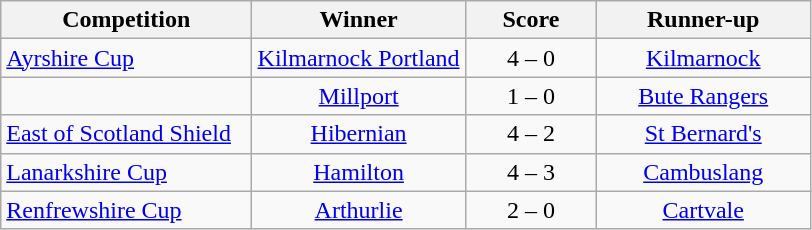<table class="wikitable" style="text-align: center;">
<tr>
<th width=160>Competition</th>
<th width=135>Winner</th>
<th width=80>Score</th>
<th width=135>Runner-up</th>
</tr>
<tr>
<td align=left><a href='#'>Ayrshire Cup</a></td>
<td><a href='#'>Kilmarnock Portland</a></td>
<td>4 – 0</td>
<td><a href='#'>Kilmarnock</a></td>
</tr>
<tr>
<td align=left></td>
<td><a href='#'>Millport</a></td>
<td>1 – 0</td>
<td><a href='#'>Bute Rangers</a></td>
</tr>
<tr>
<td align=left><a href='#'>East of Scotland Shield</a></td>
<td><a href='#'>Hibernian</a></td>
<td>4 – 2</td>
<td><a href='#'>St Bernard's</a></td>
</tr>
<tr>
<td align=left><a href='#'>Lanarkshire Cup</a></td>
<td><a href='#'>Hamilton</a></td>
<td>4 – 3</td>
<td><a href='#'>Cambuslang</a></td>
</tr>
<tr>
<td align=left><a href='#'>Renfrewshire Cup</a></td>
<td><a href='#'>Arthurlie</a></td>
<td>2 – 0</td>
<td><a href='#'>Cartvale</a></td>
</tr>
</table>
